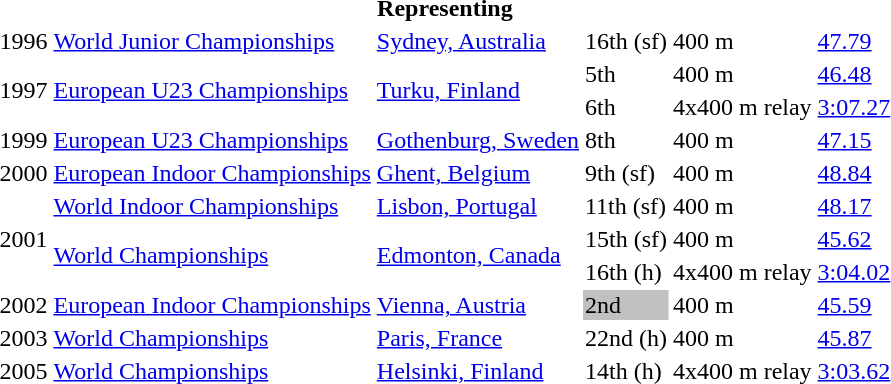<table>
<tr>
<th colspan="6">Representing </th>
</tr>
<tr>
<td>1996</td>
<td><a href='#'>World Junior Championships</a></td>
<td><a href='#'>Sydney, Australia</a></td>
<td>16th (sf)</td>
<td>400 m</td>
<td><a href='#'>47.79</a></td>
</tr>
<tr>
<td rowspan=2>1997</td>
<td rowspan=2><a href='#'>European U23 Championships</a></td>
<td rowspan=2><a href='#'>Turku, Finland</a></td>
<td>5th</td>
<td>400 m</td>
<td><a href='#'>46.48</a></td>
</tr>
<tr>
<td>6th</td>
<td>4x400 m relay</td>
<td><a href='#'>3:07.27</a></td>
</tr>
<tr>
<td>1999</td>
<td><a href='#'>European U23 Championships</a></td>
<td><a href='#'>Gothenburg, Sweden</a></td>
<td>8th</td>
<td>400 m</td>
<td><a href='#'>47.15</a></td>
</tr>
<tr>
<td>2000</td>
<td><a href='#'>European Indoor Championships</a></td>
<td><a href='#'>Ghent, Belgium</a></td>
<td>9th (sf)</td>
<td>400 m</td>
<td><a href='#'>48.84</a></td>
</tr>
<tr>
<td rowspan=3>2001</td>
<td><a href='#'>World Indoor Championships</a></td>
<td><a href='#'>Lisbon, Portugal</a></td>
<td>11th (sf)</td>
<td>400 m</td>
<td><a href='#'>48.17</a></td>
</tr>
<tr>
<td rowspan=2><a href='#'>World Championships</a></td>
<td rowspan=2><a href='#'>Edmonton, Canada</a></td>
<td>15th (sf)</td>
<td>400 m</td>
<td><a href='#'>45.62</a></td>
</tr>
<tr>
<td>16th (h)</td>
<td>4x400 m relay</td>
<td><a href='#'>3:04.02</a></td>
</tr>
<tr>
<td>2002</td>
<td><a href='#'>European Indoor Championships</a></td>
<td><a href='#'>Vienna, Austria</a></td>
<td bgcolor=silver>2nd</td>
<td>400 m</td>
<td><a href='#'>45.59</a></td>
</tr>
<tr>
<td>2003</td>
<td><a href='#'>World Championships</a></td>
<td><a href='#'>Paris, France</a></td>
<td>22nd (h)</td>
<td>400 m</td>
<td><a href='#'>45.87</a></td>
</tr>
<tr>
<td>2005</td>
<td><a href='#'>World Championships</a></td>
<td><a href='#'>Helsinki, Finland</a></td>
<td>14th (h)</td>
<td>4x400 m relay</td>
<td><a href='#'>3:03.62</a></td>
</tr>
</table>
